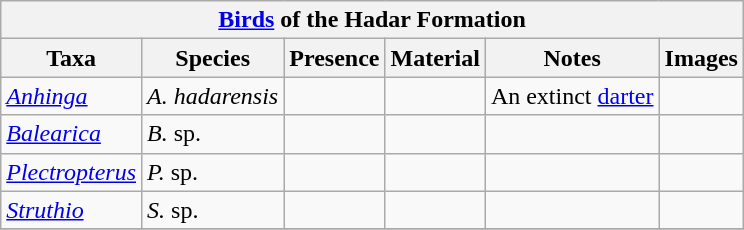<table class="wikitable" align="center">
<tr>
<th colspan="6" align="center"><strong><a href='#'>Birds</a></strong> of the Hadar Formation</th>
</tr>
<tr>
<th>Taxa</th>
<th>Species</th>
<th>Presence</th>
<th>Material</th>
<th>Notes</th>
<th>Images</th>
</tr>
<tr>
<td><em><a href='#'>Anhinga</a></em></td>
<td><em>A. hadarensis</em></td>
<td></td>
<td></td>
<td>An extinct <a href='#'>darter</a></td>
<td></td>
</tr>
<tr>
<td><em><a href='#'>Balearica</a></em></td>
<td><em>B.</em> sp.</td>
<td></td>
<td></td>
<td></td>
<td></td>
</tr>
<tr>
<td><em><a href='#'>Plectropterus</a></em></td>
<td><em>P.</em> sp.</td>
<td></td>
<td></td>
<td></td>
<td></td>
</tr>
<tr>
<td><em><a href='#'>Struthio</a></em></td>
<td><em>S.</em> sp.</td>
<td></td>
<td></td>
<td></td>
<td></td>
</tr>
<tr>
</tr>
</table>
